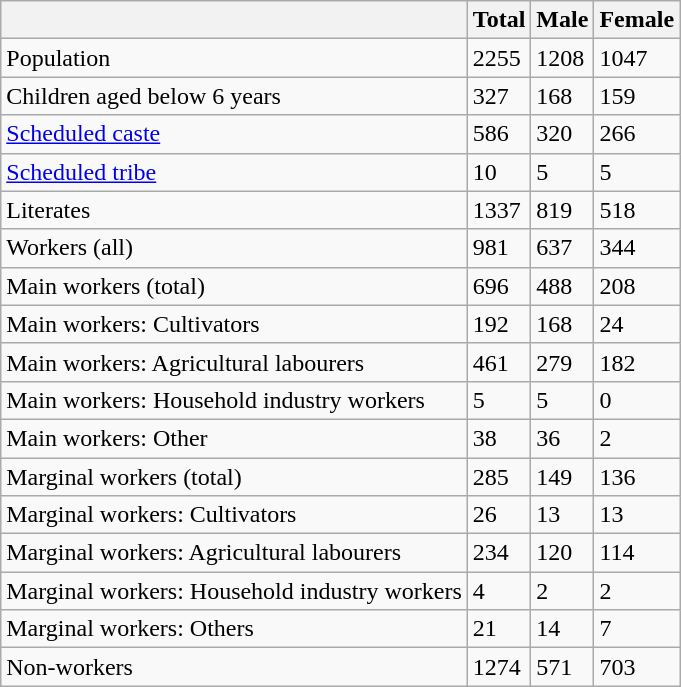<table class="wikitable sortable">
<tr>
<th></th>
<th>Total</th>
<th>Male</th>
<th>Female</th>
</tr>
<tr>
<td>Population</td>
<td>2255</td>
<td>1208</td>
<td>1047</td>
</tr>
<tr>
<td>Children aged below 6 years</td>
<td>327</td>
<td>168</td>
<td>159</td>
</tr>
<tr>
<td><a href='#'>Scheduled caste</a></td>
<td>586</td>
<td>320</td>
<td>266</td>
</tr>
<tr>
<td><a href='#'>Scheduled tribe</a></td>
<td>10</td>
<td>5</td>
<td>5</td>
</tr>
<tr>
<td>Literates</td>
<td>1337</td>
<td>819</td>
<td>518</td>
</tr>
<tr>
<td>Workers (all)</td>
<td>981</td>
<td>637</td>
<td>344</td>
</tr>
<tr>
<td>Main workers (total)</td>
<td>696</td>
<td>488</td>
<td>208</td>
</tr>
<tr>
<td>Main workers: Cultivators</td>
<td>192</td>
<td>168</td>
<td>24</td>
</tr>
<tr>
<td>Main workers: Agricultural labourers</td>
<td>461</td>
<td>279</td>
<td>182</td>
</tr>
<tr>
<td>Main workers: Household industry workers</td>
<td>5</td>
<td>5</td>
<td>0</td>
</tr>
<tr>
<td>Main workers: Other</td>
<td>38</td>
<td>36</td>
<td>2</td>
</tr>
<tr>
<td>Marginal workers (total)</td>
<td>285</td>
<td>149</td>
<td>136</td>
</tr>
<tr>
<td>Marginal workers: Cultivators</td>
<td>26</td>
<td>13</td>
<td>13</td>
</tr>
<tr>
<td>Marginal workers: Agricultural labourers</td>
<td>234</td>
<td>120</td>
<td>114</td>
</tr>
<tr>
<td>Marginal workers: Household industry workers</td>
<td>4</td>
<td>2</td>
<td>2</td>
</tr>
<tr>
<td>Marginal workers: Others</td>
<td>21</td>
<td>14</td>
<td>7</td>
</tr>
<tr>
<td>Non-workers</td>
<td>1274</td>
<td>571</td>
<td>703</td>
</tr>
</table>
